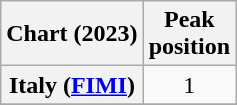<table class="wikitable sortable plainrowheaders" style="text-align:center">
<tr>
<th scope="col">Chart (2023)</th>
<th scope="col">Peak<br>position</th>
</tr>
<tr>
<th scope="row">Italy (<a href='#'>FIMI</a>)</th>
<td>1</td>
</tr>
<tr>
</tr>
</table>
